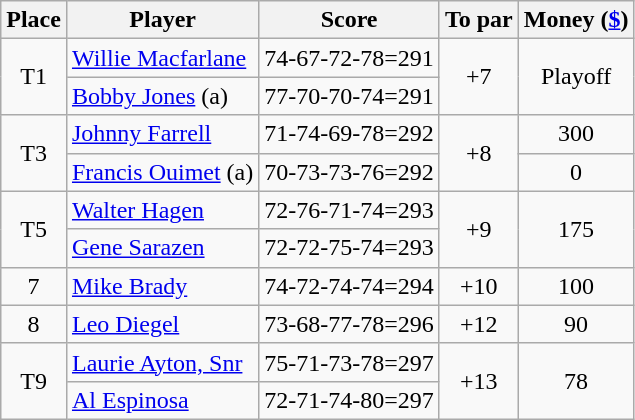<table class="wikitable">
<tr>
<th>Place</th>
<th>Player</th>
<th>Score</th>
<th>To par</th>
<th>Money (<a href='#'>$</a>)</th>
</tr>
<tr>
<td rowspan=2 align=center>T1</td>
<td> <a href='#'>Willie Macfarlane</a></td>
<td>74-67-72-78=291</td>
<td rowspan=2 align=center>+7</td>
<td rowspan=2 align=center>Playoff</td>
</tr>
<tr>
<td> <a href='#'>Bobby Jones</a> (a)</td>
<td>77-70-70-74=291</td>
</tr>
<tr>
<td rowspan=2 align=center>T3</td>
<td> <a href='#'>Johnny Farrell</a></td>
<td>71-74-69-78=292</td>
<td rowspan=2 align=center>+8</td>
<td align=center>300</td>
</tr>
<tr>
<td> <a href='#'>Francis Ouimet</a> (a)</td>
<td>70-73-73-76=292</td>
<td align=center>0</td>
</tr>
<tr>
<td rowspan=2 align=center>T5</td>
<td> <a href='#'>Walter Hagen</a></td>
<td>72-76-71-74=293</td>
<td rowspan=2 align=center>+9</td>
<td rowspan=2 align=center>175</td>
</tr>
<tr>
<td> <a href='#'>Gene Sarazen</a></td>
<td>72-72-75-74=293</td>
</tr>
<tr>
<td align=center>7</td>
<td> <a href='#'>Mike Brady</a></td>
<td>74-72-74-74=294</td>
<td align=center>+10</td>
<td align=center>100</td>
</tr>
<tr>
<td align=center>8</td>
<td> <a href='#'>Leo Diegel</a></td>
<td>73-68-77-78=296</td>
<td align=center>+12</td>
<td align=center>90</td>
</tr>
<tr>
<td rowspan=2 align=center>T9</td>
<td> <a href='#'>Laurie Ayton, Snr</a></td>
<td>75-71-73-78=297</td>
<td rowspan=2 align=center>+13</td>
<td rowspan=2 align=center>78</td>
</tr>
<tr>
<td> <a href='#'>Al Espinosa</a></td>
<td>72-71-74-80=297</td>
</tr>
</table>
